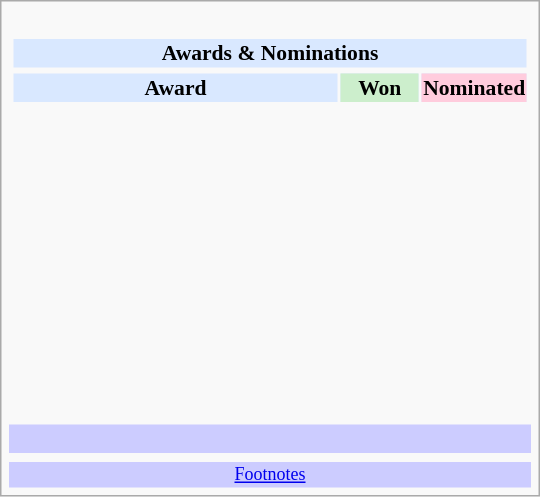<table class="infobox" style="width: 25em; text-align: left; font-size: 90%; vertical-align: middle;">
<tr>
<td colspan=3><br><table class="collapsible collapsed" width=100%>
<tr>
<th colspan=3 style="background-color: #D9E8FF; text-align: center;">Awards & Nominations</th>
</tr>
<tr>
</tr>
<tr style="background:#d9e8ff; text-align:center;">
<td style="text-align:center;"><strong>Award</strong></td>
<td style="text-align:center; background:#cec; text-size:0.9em; width:50px;"><strong>Won</strong></td>
<td style="text-align:center; background:#fcd; text-size:0.9em; width:50px;"><strong>Nominated</strong></td>
</tr>
<tr>
<td style="text-align:center;"><br></td>
<td></td>
<td></td>
</tr>
<tr>
<td style="text-align:center;"><br></td>
<td></td>
<td></td>
</tr>
<tr>
<td style="text-align:center;"><br></td>
<td></td>
<td></td>
</tr>
<tr>
<td style="text-align:center;"><br></td>
<td></td>
<td></td>
</tr>
<tr>
<td style="text-align:center;"><br></td>
<td></td>
<td></td>
</tr>
<tr>
<td style="text-align:center;"><br></td>
<td></td>
<td></td>
</tr>
<tr>
<td style="text-align:center;"><br></td>
<td></td>
<td></td>
</tr>
<tr>
<td style="text-align:center;"><br></td>
<td></td>
<td></td>
</tr>
<tr>
<td style="text-align:center;"><br></td>
<td></td>
<td></td>
</tr>
<tr>
<td style="text-align:center;"><br></td>
<td></td>
<td></td>
</tr>
</table>
</td>
</tr>
<tr bgcolor=#CCCCFF>
<td align="center" colspan="3"><br></td>
</tr>
<tr>
<td></td>
<td></td>
<td></td>
</tr>
<tr bgcolor=#CCCCFF>
<td colspan="3" style="font-size: smaller; text-align:center;"><a href='#'>Footnotes</a></td>
</tr>
</table>
